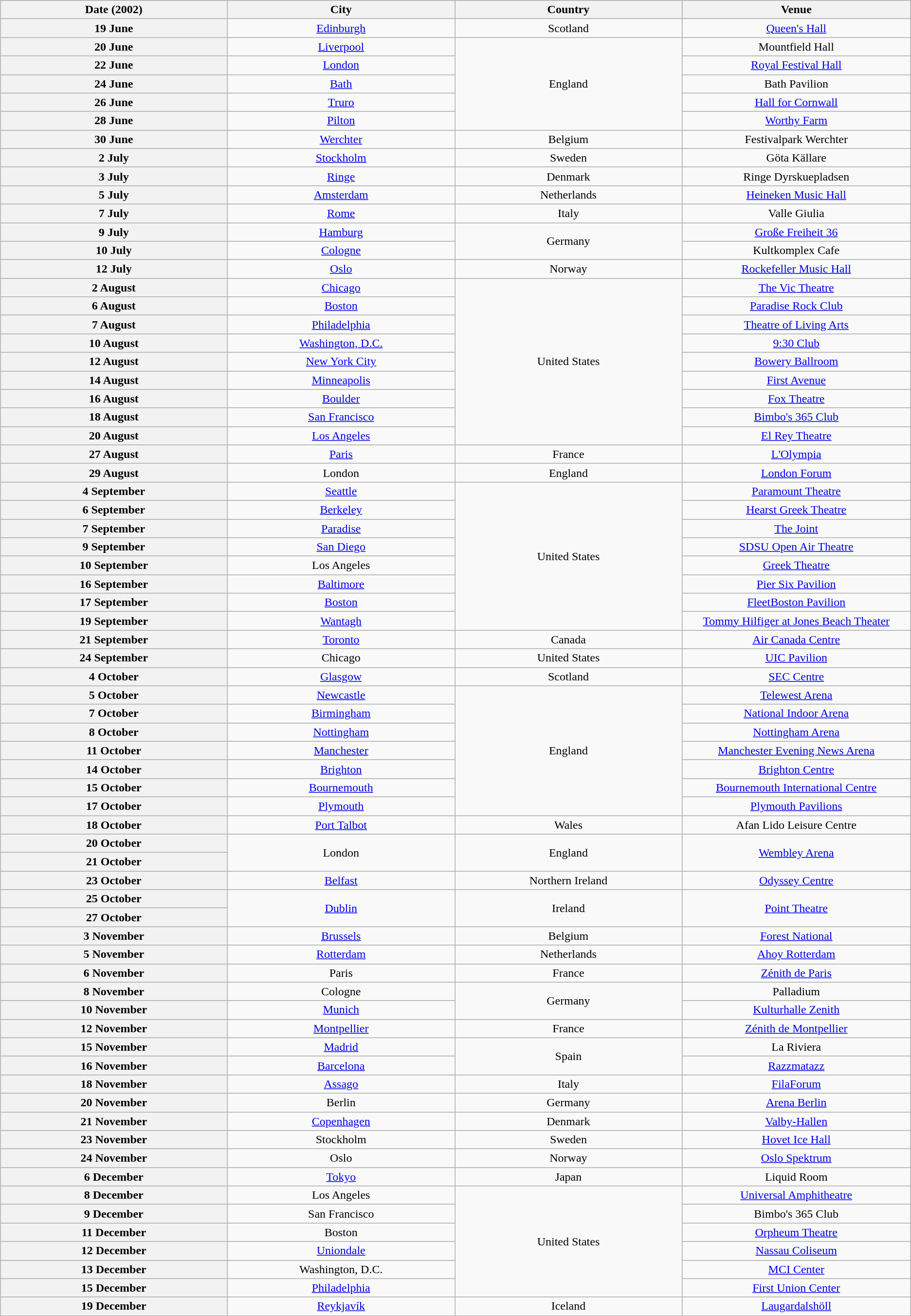<table class="wikitable plainrowheaders" style="text-align:center;">
<tr>
<th scope="col" style="width:20.4em;">Date (2002)</th>
<th scope="col" style="width:20.4em;">City</th>
<th scope="col" style="width:20.4em;">Country</th>
<th scope="col" style="width:20.4em;">Venue</th>
</tr>
<tr>
<th scope="row" style="text-align:center;">19 June</th>
<td><a href='#'>Edinburgh</a></td>
<td>Scotland</td>
<td><a href='#'>Queen's Hall</a></td>
</tr>
<tr>
<th scope="row" style="text-align:center;">20 June</th>
<td><a href='#'>Liverpool</a></td>
<td rowspan="5">England</td>
<td>Mountfield Hall</td>
</tr>
<tr>
<th scope="row" style="text-align:center;">22 June</th>
<td><a href='#'>London</a></td>
<td><a href='#'>Royal Festival Hall</a></td>
</tr>
<tr>
<th scope="row" style="text-align:center;">24 June</th>
<td><a href='#'>Bath</a></td>
<td>Bath Pavilion</td>
</tr>
<tr>
<th scope="row" style="text-align:center;">26 June</th>
<td><a href='#'>Truro</a></td>
<td><a href='#'>Hall for Cornwall</a></td>
</tr>
<tr>
<th scope="row" style="text-align:center;">28 June</th>
<td><a href='#'>Pilton</a></td>
<td><a href='#'>Worthy Farm</a></td>
</tr>
<tr>
<th scope="row" style="text-align:center;">30 June</th>
<td><a href='#'>Werchter</a></td>
<td>Belgium</td>
<td>Festivalpark Werchter</td>
</tr>
<tr>
<th scope="row" style="text-align:center;">2 July</th>
<td><a href='#'>Stockholm</a></td>
<td>Sweden</td>
<td>Göta Källare</td>
</tr>
<tr>
<th scope="row" style="text-align:center;">3 July</th>
<td><a href='#'>Ringe</a></td>
<td>Denmark</td>
<td>Ringe Dyrskuepladsen</td>
</tr>
<tr>
<th scope="row" style="text-align:center;">5 July</th>
<td><a href='#'>Amsterdam</a></td>
<td>Netherlands</td>
<td><a href='#'>Heineken Music Hall</a></td>
</tr>
<tr>
<th scope="row" style="text-align:center;">7 July</th>
<td><a href='#'>Rome</a></td>
<td>Italy</td>
<td>Valle Giulia</td>
</tr>
<tr>
<th scope="row" style="text-align:center;">9 July</th>
<td><a href='#'>Hamburg</a></td>
<td rowspan="2">Germany</td>
<td><a href='#'>Große Freiheit 36</a></td>
</tr>
<tr>
<th scope="row" style="text-align:center;">10 July</th>
<td><a href='#'>Cologne</a></td>
<td>Kultkomplex Cafe</td>
</tr>
<tr>
<th scope="row" style="text-align:center;">12 July</th>
<td><a href='#'>Oslo</a></td>
<td>Norway</td>
<td><a href='#'>Rockefeller Music Hall</a></td>
</tr>
<tr>
<th scope="row" style="text-align:center;">2 August</th>
<td><a href='#'>Chicago</a></td>
<td rowspan="9">United States</td>
<td><a href='#'>The Vic Theatre</a></td>
</tr>
<tr>
<th scope="row" style="text-align:center;">6 August</th>
<td><a href='#'>Boston</a></td>
<td><a href='#'>Paradise Rock Club</a></td>
</tr>
<tr>
<th scope="row" style="text-align:center;">7 August</th>
<td><a href='#'>Philadelphia</a></td>
<td><a href='#'>Theatre of Living Arts</a></td>
</tr>
<tr>
<th scope="row" style="text-align:center;">10 August</th>
<td><a href='#'>Washington, D.C.</a></td>
<td><a href='#'>9:30 Club</a></td>
</tr>
<tr>
<th scope="row" style="text-align:center;">12 August</th>
<td><a href='#'>New York City</a></td>
<td><a href='#'>Bowery Ballroom</a></td>
</tr>
<tr>
<th scope="row" style="text-align:center;">14 August</th>
<td><a href='#'>Minneapolis</a></td>
<td><a href='#'>First Avenue</a></td>
</tr>
<tr>
<th scope="row" style="text-align:center;">16 August</th>
<td><a href='#'>Boulder</a></td>
<td><a href='#'>Fox Theatre</a></td>
</tr>
<tr>
<th scope="row" style="text-align:center;">18 August</th>
<td><a href='#'>San Francisco</a></td>
<td><a href='#'>Bimbo's 365 Club</a></td>
</tr>
<tr>
<th scope="row" style="text-align:center;">20 August</th>
<td><a href='#'>Los Angeles</a></td>
<td><a href='#'>El Rey Theatre</a></td>
</tr>
<tr>
<th scope="row" style="text-align:center;">27 August</th>
<td><a href='#'>Paris</a></td>
<td>France</td>
<td><a href='#'>L'Olympia</a></td>
</tr>
<tr>
<th scope="row" style="text-align:center;">29 August</th>
<td>London</td>
<td>England</td>
<td><a href='#'>London Forum</a></td>
</tr>
<tr>
<th scope="row" style="text-align:center;">4 September</th>
<td><a href='#'>Seattle</a></td>
<td rowspan="8">United States</td>
<td><a href='#'>Paramount Theatre</a></td>
</tr>
<tr>
<th scope="row" style="text-align:center;">6 September</th>
<td><a href='#'>Berkeley</a></td>
<td><a href='#'>Hearst Greek Theatre</a></td>
</tr>
<tr>
<th scope="row" style="text-align:center;">7 September</th>
<td><a href='#'>Paradise</a></td>
<td><a href='#'>The Joint</a></td>
</tr>
<tr>
<th scope="row" style="text-align:center;">9 September</th>
<td><a href='#'>San Diego</a></td>
<td><a href='#'>SDSU Open Air Theatre</a></td>
</tr>
<tr>
<th scope="row" style="text-align:center;">10 September</th>
<td>Los Angeles</td>
<td><a href='#'>Greek Theatre</a></td>
</tr>
<tr>
<th scope="row" style="text-align:center;">16 September</th>
<td><a href='#'>Baltimore</a></td>
<td><a href='#'>Pier Six Pavilion</a></td>
</tr>
<tr>
<th scope="row" style="text-align:center;">17 September</th>
<td><a href='#'>Boston</a></td>
<td><a href='#'>FleetBoston Pavilion</a></td>
</tr>
<tr>
<th scope="row" style="text-align:center;">19 September</th>
<td><a href='#'>Wantagh</a></td>
<td><a href='#'>Tommy Hilfiger at Jones Beach Theater</a></td>
</tr>
<tr>
<th scope="row" style="text-align:center;">21 September</th>
<td><a href='#'>Toronto</a></td>
<td>Canada</td>
<td><a href='#'>Air Canada Centre</a></td>
</tr>
<tr>
<th scope="row" style="text-align:center;">24 September</th>
<td>Chicago</td>
<td>United States</td>
<td><a href='#'>UIC Pavilion</a></td>
</tr>
<tr>
<th scope="row" style="text-align:center;">4 October</th>
<td><a href='#'>Glasgow</a></td>
<td>Scotland</td>
<td><a href='#'>SEC Centre</a></td>
</tr>
<tr>
<th scope="row" style="text-align:center;">5 October</th>
<td><a href='#'>Newcastle</a></td>
<td rowspan="7">England</td>
<td><a href='#'>Telewest Arena</a></td>
</tr>
<tr>
<th scope="row" style="text-align:center;">7 October</th>
<td><a href='#'>Birmingham</a></td>
<td><a href='#'>National Indoor Arena</a></td>
</tr>
<tr>
<th scope="row" style="text-align:center;">8 October</th>
<td><a href='#'>Nottingham</a></td>
<td><a href='#'>Nottingham Arena</a></td>
</tr>
<tr>
<th scope="row" style="text-align:center;">11 October</th>
<td><a href='#'>Manchester</a></td>
<td><a href='#'>Manchester Evening News Arena</a></td>
</tr>
<tr>
<th scope="row" style="text-align:center;">14 October</th>
<td><a href='#'>Brighton</a></td>
<td><a href='#'>Brighton Centre</a></td>
</tr>
<tr>
<th scope="row" style="text-align:center;">15 October</th>
<td><a href='#'>Bournemouth</a></td>
<td><a href='#'>Bournemouth International Centre</a></td>
</tr>
<tr>
<th scope="row" style="text-align:center;">17 October</th>
<td><a href='#'>Plymouth</a></td>
<td><a href='#'>Plymouth Pavilions</a></td>
</tr>
<tr>
<th scope="row" style="text-align:center;">18 October</th>
<td><a href='#'>Port Talbot</a></td>
<td>Wales</td>
<td>Afan Lido Leisure Centre</td>
</tr>
<tr>
<th scope="row" style="text-align:center;">20 October</th>
<td rowspan="2">London</td>
<td rowspan="2">England</td>
<td rowspan="2"><a href='#'>Wembley Arena</a></td>
</tr>
<tr>
<th scope="row" style="text-align:center;">21 October</th>
</tr>
<tr>
<th scope="row" style="text-align:center;">23 October</th>
<td><a href='#'>Belfast</a></td>
<td>Northern Ireland</td>
<td><a href='#'>Odyssey Centre</a></td>
</tr>
<tr>
<th scope="row" style="text-align:center;">25 October</th>
<td rowspan="2"><a href='#'>Dublin</a></td>
<td rowspan="2">Ireland</td>
<td rowspan="2"><a href='#'>Point Theatre</a></td>
</tr>
<tr>
<th scope="row" style="text-align:center;">27 October</th>
</tr>
<tr>
<th scope="row" style="text-align:center;">3 November</th>
<td><a href='#'>Brussels</a></td>
<td>Belgium</td>
<td><a href='#'>Forest National</a></td>
</tr>
<tr>
<th scope="row" style="text-align:center;">5 November</th>
<td><a href='#'>Rotterdam</a></td>
<td>Netherlands</td>
<td><a href='#'>Ahoy Rotterdam</a></td>
</tr>
<tr>
<th scope="row" style="text-align:center;">6 November</th>
<td>Paris</td>
<td>France</td>
<td><a href='#'>Zénith de Paris</a></td>
</tr>
<tr>
<th scope="row" style="text-align:center;">8 November</th>
<td>Cologne</td>
<td rowspan="2">Germany</td>
<td>Palladium</td>
</tr>
<tr>
<th scope="row" style="text-align:center;">10 November</th>
<td><a href='#'>Munich</a></td>
<td><a href='#'>Kulturhalle Zenith</a></td>
</tr>
<tr>
<th scope="row" style="text-align:center;">12 November</th>
<td><a href='#'>Montpellier</a></td>
<td>France</td>
<td><a href='#'>Zénith de Montpellier</a></td>
</tr>
<tr>
<th scope="row" style="text-align:center;">15 November</th>
<td><a href='#'>Madrid</a></td>
<td rowspan="2">Spain</td>
<td>La Riviera</td>
</tr>
<tr>
<th scope="row" style="text-align:center;">16 November</th>
<td><a href='#'>Barcelona</a></td>
<td><a href='#'>Razzmatazz</a></td>
</tr>
<tr>
<th scope="row" style="text-align:center;">18 November</th>
<td><a href='#'>Assago</a></td>
<td>Italy</td>
<td><a href='#'>FilaForum</a></td>
</tr>
<tr>
<th scope="row" style="text-align:center;">20 November</th>
<td>Berlin</td>
<td>Germany</td>
<td><a href='#'>Arena Berlin</a></td>
</tr>
<tr>
<th scope="row" style="text-align:center;">21 November</th>
<td><a href='#'>Copenhagen</a></td>
<td>Denmark</td>
<td><a href='#'>Valby-Hallen</a></td>
</tr>
<tr>
<th scope="row" style="text-align:center;">23 November</th>
<td>Stockholm</td>
<td>Sweden</td>
<td><a href='#'>Hovet Ice Hall</a></td>
</tr>
<tr>
<th scope="row" style="text-align:center;">24 November</th>
<td>Oslo</td>
<td>Norway</td>
<td><a href='#'>Oslo Spektrum</a></td>
</tr>
<tr>
<th scope="row" style="text-align:center;">6 December</th>
<td><a href='#'>Tokyo</a></td>
<td>Japan</td>
<td>Liquid Room</td>
</tr>
<tr>
<th scope="row" style="text-align:center;">8 December</th>
<td>Los Angeles</td>
<td rowspan="6">United States</td>
<td><a href='#'>Universal Amphitheatre</a></td>
</tr>
<tr>
<th scope="row" style="text-align:center;">9 December</th>
<td>San Francisco</td>
<td>Bimbo's 365 Club</td>
</tr>
<tr>
<th scope="row" style="text-align:center;">11 December</th>
<td>Boston</td>
<td><a href='#'>Orpheum Theatre</a></td>
</tr>
<tr>
<th scope="row" style="text-align:center;">12 December</th>
<td><a href='#'>Uniondale</a></td>
<td><a href='#'>Nassau Coliseum</a></td>
</tr>
<tr>
<th scope="row" style="text-align:center;">13 December</th>
<td>Washington, D.C.</td>
<td><a href='#'>MCI Center</a></td>
</tr>
<tr>
<th scope="row" style="text-align:center;">15 December</th>
<td><a href='#'>Philadelphia</a></td>
<td><a href='#'>First Union Center</a></td>
</tr>
<tr>
<th scope="row" style="text-align:center;">19 December</th>
<td><a href='#'>Reykjavík</a></td>
<td>Iceland</td>
<td><a href='#'>Laugardalshöll</a></td>
</tr>
</table>
